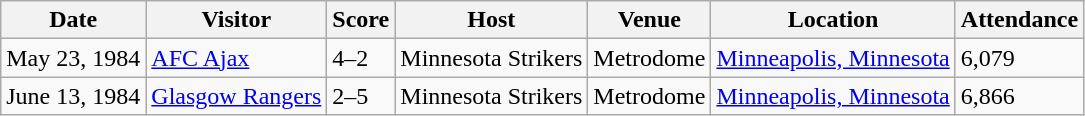<table class="wikitable">
<tr>
<th>Date</th>
<th>Visitor</th>
<th>Score</th>
<th>Host</th>
<th>Venue</th>
<th>Location</th>
<th>Attendance</th>
</tr>
<tr>
<td>May 23, 1984</td>
<td> <a href='#'>AFC Ajax</a></td>
<td>4–2</td>
<td> Minnesota Strikers</td>
<td>Metrodome</td>
<td><a href='#'>Minneapolis, Minnesota</a></td>
<td>6,079</td>
</tr>
<tr>
<td>June 13, 1984</td>
<td> <a href='#'>Glasgow Rangers</a></td>
<td>2–5</td>
<td> Minnesota Strikers</td>
<td>Metrodome</td>
<td><a href='#'>Minneapolis, Minnesota</a></td>
<td>6,866</td>
</tr>
</table>
